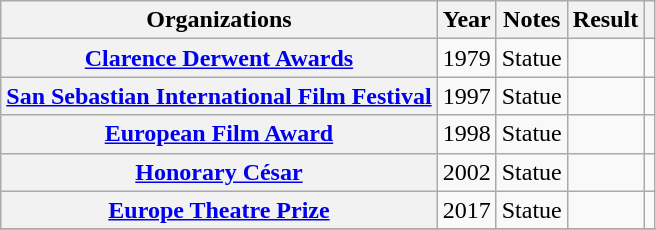<table class= "wikitable plainrowheaders sortable">
<tr>
<th>Organizations</th>
<th scope="col">Year</th>
<th scope="col">Notes</th>
<th scope="col">Result</th>
<th scope="col" class="unsortable"></th>
</tr>
<tr>
<th rowspan="1" scope="row"><a href='#'>Clarence Derwent Awards</a></th>
<td>1979</td>
<td>Statue</td>
<td></td>
<td></td>
</tr>
<tr>
<th rowspan="1" scope="row"><a href='#'>San Sebastian International Film Festival</a></th>
<td>1997</td>
<td>Statue</td>
<td></td>
<td></td>
</tr>
<tr>
<th rowspan="1" scope="row"><a href='#'>European Film Award</a></th>
<td>1998</td>
<td>Statue</td>
<td></td>
<td></td>
</tr>
<tr>
<th rowspan="1" scope="row"><a href='#'>Honorary César</a></th>
<td>2002</td>
<td>Statue</td>
<td></td>
<td></td>
</tr>
<tr>
<th rowspan="1" scope="row"><a href='#'>Europe Theatre Prize</a></th>
<td>2017</td>
<td>Statue</td>
<td></td>
<td></td>
</tr>
<tr>
</tr>
</table>
